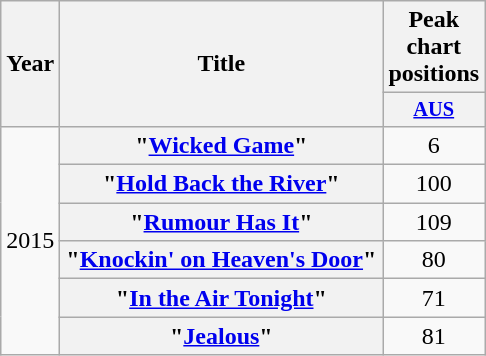<table class="wikitable plainrowheaders" style="text-align:center;">
<tr>
<th scope="col" rowspan="2" style="width:1em;">Year</th>
<th scope="col" rowspan="2" style="width:13em;">Title</th>
<th scope="col" style="width:1em;">Peak chart positions</th>
</tr>
<tr>
<th scope="col" style="width:3em;font-size:85%;"><a href='#'>AUS</a><br></th>
</tr>
<tr>
<td rowspan="6">2015</td>
<th scope="row">"<a href='#'>Wicked Game</a>"</th>
<td>6</td>
</tr>
<tr>
<th scope="row">"<a href='#'>Hold Back the River</a>"</th>
<td>100</td>
</tr>
<tr>
<th scope="row">"<a href='#'>Rumour Has It</a>"</th>
<td>109</td>
</tr>
<tr>
<th scope="row">"<a href='#'>Knockin' on Heaven's Door</a>"</th>
<td>80</td>
</tr>
<tr>
<th scope="row">"<a href='#'>In the Air Tonight</a>"</th>
<td>71</td>
</tr>
<tr>
<th scope="row">"<a href='#'>Jealous</a>"</th>
<td>81</td>
</tr>
</table>
